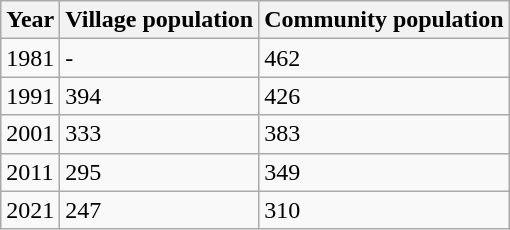<table class="wikitable">
<tr>
<th>Year</th>
<th>Village population</th>
<th>Community population</th>
</tr>
<tr>
<td>1981</td>
<td>-</td>
<td>462</td>
</tr>
<tr>
<td>1991</td>
<td>394</td>
<td>426</td>
</tr>
<tr>
<td>2001</td>
<td>333</td>
<td>383</td>
</tr>
<tr>
<td>2011</td>
<td>295</td>
<td>349</td>
</tr>
<tr>
<td>2021</td>
<td>247</td>
<td>310</td>
</tr>
</table>
